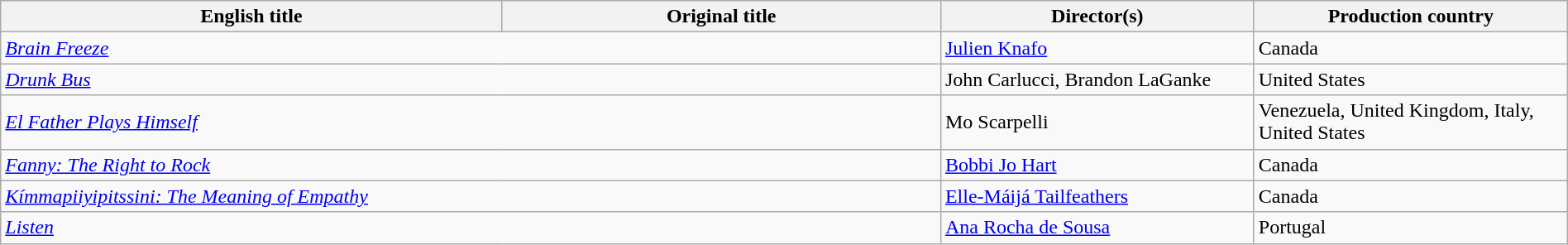<table class="wikitable" width=100%>
<tr>
<th scope="col" width="32%">English title</th>
<th scope="col" width="28%">Original title</th>
<th scope="col" width="20%">Director(s)</th>
<th scope="col" width="20%">Production country</th>
</tr>
<tr>
<td colspan=2><em><a href='#'>Brain Freeze</a></em></td>
<td><a href='#'>Julien Knafo</a></td>
<td>Canada</td>
</tr>
<tr>
<td colspan=2><em><a href='#'>Drunk Bus</a></em></td>
<td>John Carlucci, Brandon LaGanke</td>
<td>United States</td>
</tr>
<tr>
<td colspan=2><em><a href='#'>El Father Plays Himself</a></em></td>
<td>Mo Scarpelli</td>
<td>Venezuela, United Kingdom, Italy, United States</td>
</tr>
<tr>
<td colspan=2><em><a href='#'>Fanny: The Right to Rock</a></em></td>
<td><a href='#'>Bobbi Jo Hart</a></td>
<td>Canada</td>
</tr>
<tr>
<td colspan=2><em><a href='#'>Kímmapiiyipitssini: The Meaning of Empathy</a></em></td>
<td><a href='#'>Elle-Máijá Tailfeathers</a></td>
<td>Canada</td>
</tr>
<tr>
<td colspan=2><em><a href='#'>Listen</a></em></td>
<td><a href='#'>Ana Rocha de Sousa</a></td>
<td>Portugal</td>
</tr>
</table>
